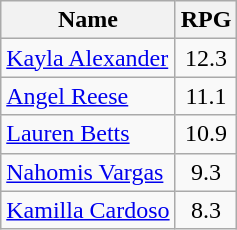<table class=wikitable>
<tr>
<th>Name</th>
<th>RPG</th>
</tr>
<tr>
<td> <a href='#'>Kayla Alexander</a></td>
<td align=center>12.3</td>
</tr>
<tr>
<td> <a href='#'>Angel Reese</a></td>
<td align=center>11.1</td>
</tr>
<tr>
<td> <a href='#'>Lauren Betts</a></td>
<td align=center>10.9</td>
</tr>
<tr>
<td> <a href='#'>Nahomis Vargas</a></td>
<td align=center>9.3</td>
</tr>
<tr>
<td> <a href='#'>Kamilla Cardoso</a></td>
<td align=center>8.3</td>
</tr>
</table>
